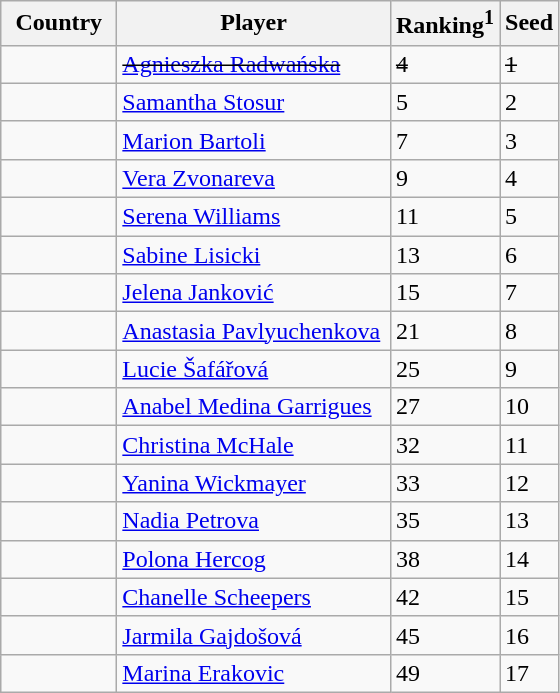<table class="sortable wikitable">
<tr>
<th width="70">Country</th>
<th width="175">Player</th>
<th>Ranking<sup>1</sup></th>
<th>Seed</th>
</tr>
<tr>
<td><s></s></td>
<td><s><a href='#'>Agnieszka Radwańska</a></s></td>
<td><s>4</s></td>
<td><s>1</s></td>
</tr>
<tr>
<td></td>
<td><a href='#'>Samantha Stosur</a></td>
<td>5</td>
<td>2</td>
</tr>
<tr>
<td></td>
<td><a href='#'>Marion Bartoli</a></td>
<td>7</td>
<td>3</td>
</tr>
<tr>
<td></td>
<td><a href='#'>Vera Zvonareva</a></td>
<td>9</td>
<td>4</td>
</tr>
<tr>
<td></td>
<td><a href='#'>Serena Williams</a></td>
<td>11</td>
<td>5</td>
</tr>
<tr>
<td></td>
<td><a href='#'>Sabine Lisicki</a></td>
<td>13</td>
<td>6</td>
</tr>
<tr>
<td></td>
<td><a href='#'>Jelena Janković</a></td>
<td>15</td>
<td>7</td>
</tr>
<tr>
<td></td>
<td><a href='#'>Anastasia Pavlyuchenkova</a></td>
<td>21</td>
<td>8</td>
</tr>
<tr>
<td></td>
<td><a href='#'>Lucie Šafářová</a></td>
<td>25</td>
<td>9</td>
</tr>
<tr>
<td></td>
<td><a href='#'>Anabel Medina Garrigues</a></td>
<td>27</td>
<td>10</td>
</tr>
<tr>
<td></td>
<td><a href='#'>Christina McHale</a></td>
<td>32</td>
<td>11</td>
</tr>
<tr>
<td></td>
<td><a href='#'>Yanina Wickmayer</a></td>
<td>33</td>
<td>12</td>
</tr>
<tr>
<td></td>
<td><a href='#'>Nadia Petrova</a></td>
<td>35</td>
<td>13</td>
</tr>
<tr>
<td></td>
<td><a href='#'>Polona Hercog</a></td>
<td>38</td>
<td>14</td>
</tr>
<tr>
<td></td>
<td><a href='#'>Chanelle Scheepers</a></td>
<td>42</td>
<td>15</td>
</tr>
<tr>
<td></td>
<td><a href='#'>Jarmila Gajdošová</a></td>
<td>45</td>
<td>16</td>
</tr>
<tr>
<td></td>
<td><a href='#'>Marina Erakovic</a></td>
<td>49</td>
<td>17</td>
</tr>
</table>
